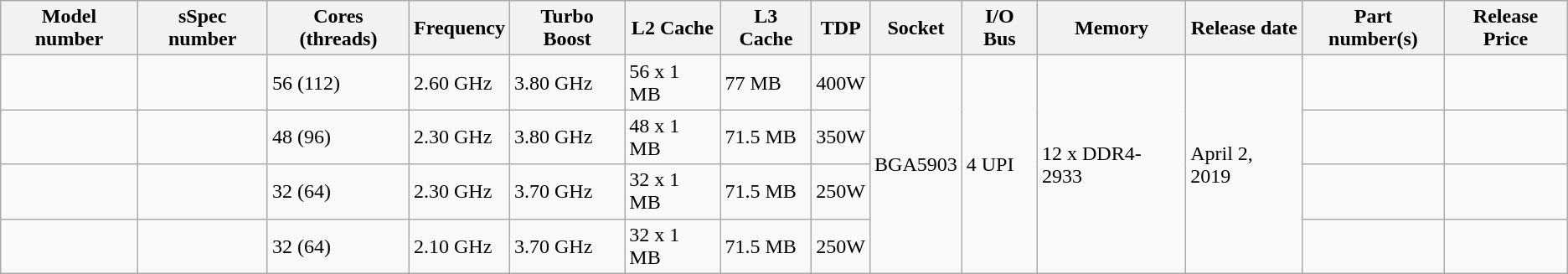<table class="wikitable hover-highlight">
<tr>
<th>Model number</th>
<th>sSpec number</th>
<th>Cores (threads)</th>
<th>Frequency</th>
<th>Turbo Boost</th>
<th>L2 Cache</th>
<th>L3 Cache</th>
<th>TDP</th>
<th>Socket</th>
<th>I/O Bus</th>
<th>Memory</th>
<th>Release date</th>
<th>Part number(s)</th>
<th>Release Price</th>
</tr>
<tr>
<td></td>
<td></td>
<td>56 (112)</td>
<td>2.60 GHz</td>
<td>3.80 GHz</td>
<td>56 x 1 MB</td>
<td>77 MB</td>
<td>400W</td>
<td rowspan="4">BGA5903</td>
<td rowspan="4">4 UPI</td>
<td rowspan="4">12 x DDR4-2933</td>
<td rowspan="4">April 2, 2019</td>
<td></td>
<td></td>
</tr>
<tr>
<td></td>
<td></td>
<td>48 (96)</td>
<td>2.30 GHz</td>
<td>3.80 GHz</td>
<td>48 x 1 MB</td>
<td>71.5 MB</td>
<td>350W</td>
<td></td>
<td></td>
</tr>
<tr>
<td></td>
<td></td>
<td>32 (64)</td>
<td>2.30 GHz</td>
<td>3.70 GHz</td>
<td>32 x 1 MB</td>
<td>71.5 MB</td>
<td>250W</td>
<td></td>
<td></td>
</tr>
<tr>
<td></td>
<td></td>
<td>32 (64)</td>
<td>2.10 GHz</td>
<td>3.70 GHz</td>
<td>32 x 1 MB</td>
<td>71.5 MB</td>
<td>250W</td>
<td></td>
<td></td>
</tr>
</table>
